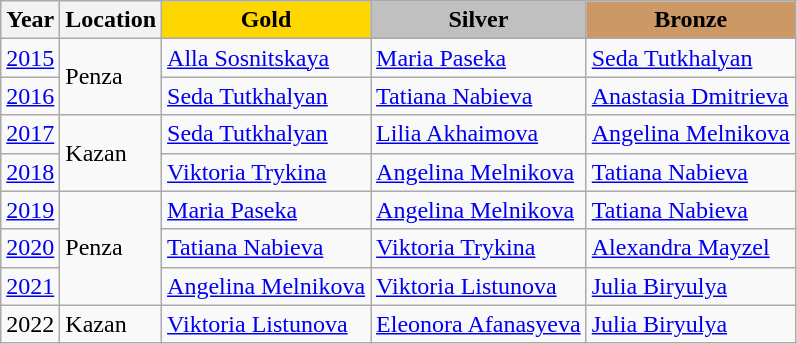<table class="wikitable">
<tr>
<th>Year</th>
<th>Location</th>
<td align=center bgcolor="gold"><strong>Gold</strong></td>
<td align=center bgcolor="silver"><strong>Silver</strong></td>
<td align=center bgcolor="cc9966"><strong>Bronze</strong></td>
</tr>
<tr>
<td><a href='#'>2015</a></td>
<td rowspan="2">Penza</td>
<td><a href='#'>Alla Sosnitskaya</a></td>
<td><a href='#'>Maria Paseka</a></td>
<td><a href='#'>Seda Tutkhalyan</a></td>
</tr>
<tr>
<td><a href='#'>2016</a></td>
<td><a href='#'>Seda Tutkhalyan</a></td>
<td><a href='#'>Tatiana Nabieva</a></td>
<td><a href='#'>Anastasia Dmitrieva</a></td>
</tr>
<tr>
<td><a href='#'>2017</a></td>
<td rowspan="2">Kazan</td>
<td><a href='#'>Seda Tutkhalyan</a></td>
<td><a href='#'>Lilia Akhaimova</a></td>
<td><a href='#'>Angelina Melnikova</a></td>
</tr>
<tr>
<td><a href='#'>2018</a></td>
<td><a href='#'>Viktoria Trykina</a></td>
<td><a href='#'>Angelina Melnikova</a></td>
<td><a href='#'>Tatiana Nabieva</a></td>
</tr>
<tr>
<td><a href='#'>2019</a></td>
<td rowspan="3">Penza</td>
<td><a href='#'>Maria Paseka</a></td>
<td><a href='#'>Angelina Melnikova</a></td>
<td><a href='#'>Tatiana Nabieva</a></td>
</tr>
<tr>
<td><a href='#'>2020</a></td>
<td><a href='#'>Tatiana Nabieva</a></td>
<td><a href='#'>Viktoria Trykina</a></td>
<td><a href='#'>Alexandra Mayzel</a></td>
</tr>
<tr>
<td><a href='#'>2021</a></td>
<td><a href='#'>Angelina Melnikova</a></td>
<td><a href='#'>Viktoria Listunova</a></td>
<td><a href='#'>Julia Biryulya</a></td>
</tr>
<tr>
<td>2022</td>
<td>Kazan</td>
<td><a href='#'>Viktoria Listunova</a></td>
<td><a href='#'>Eleonora Afanasyeva</a></td>
<td><a href='#'>Julia Biryulya</a></td>
</tr>
</table>
